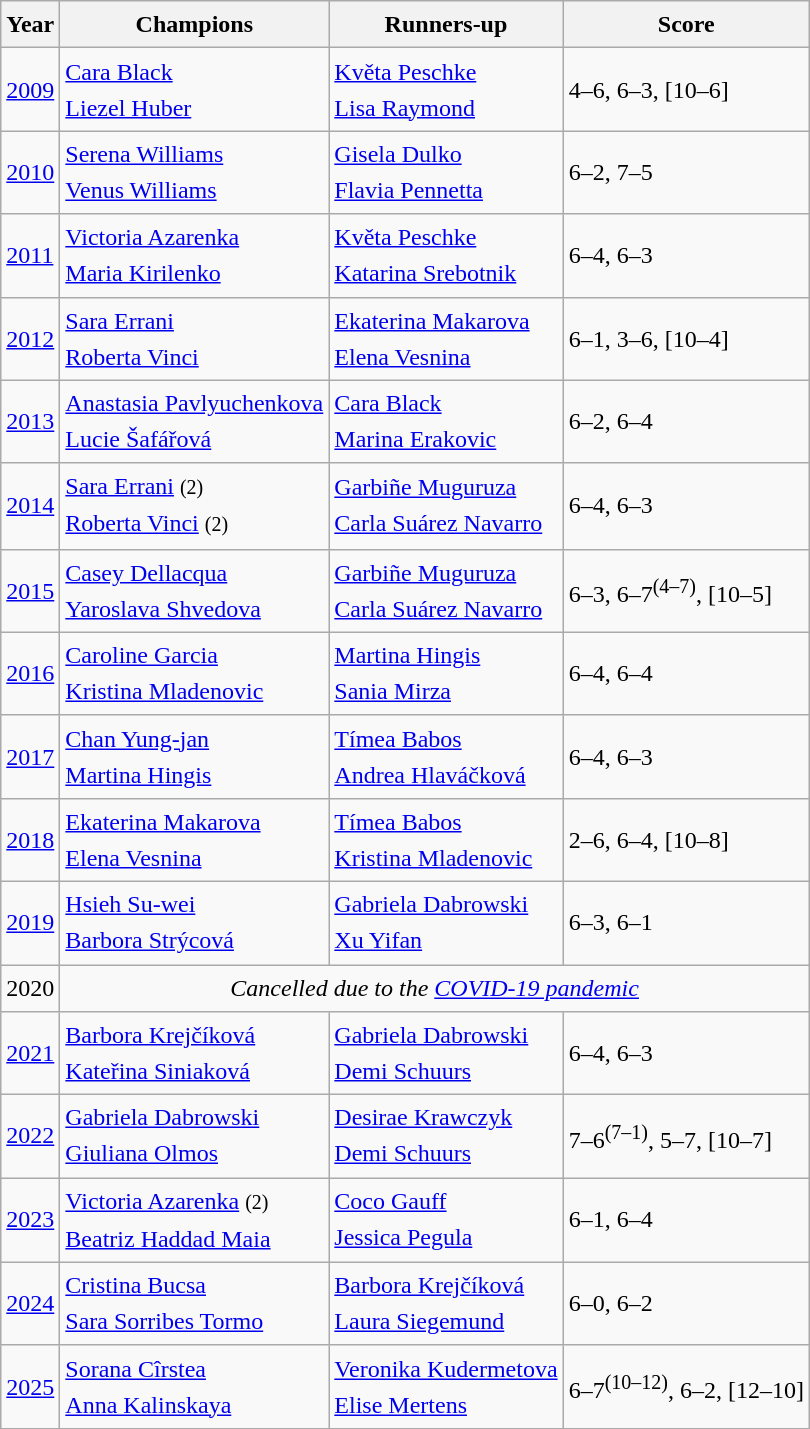<table class="wikitable sortable" style="font-size:1.00em; line-height:1.5em;">
<tr>
<th>Year</th>
<th>Champions</th>
<th>Runners-up</th>
<th>Score</th>
</tr>
<tr>
<td><a href='#'>2009</a></td>
<td> <a href='#'>Cara Black</a> <br> <a href='#'>Liezel Huber</a></td>
<td> <a href='#'>Květa Peschke</a><br> <a href='#'>Lisa Raymond</a></td>
<td>4–6, 6–3, [10–6]</td>
</tr>
<tr>
<td><a href='#'>2010</a></td>
<td> <a href='#'>Serena Williams</a> <br> <a href='#'>Venus Williams</a></td>
<td> <a href='#'>Gisela Dulko</a><br> <a href='#'>Flavia Pennetta</a></td>
<td>6–2, 7–5</td>
</tr>
<tr>
<td><a href='#'>2011</a></td>
<td> <a href='#'>Victoria Azarenka</a> <br> <a href='#'>Maria Kirilenko</a></td>
<td> <a href='#'>Květa Peschke</a><br> <a href='#'>Katarina Srebotnik</a></td>
<td>6–4, 6–3</td>
</tr>
<tr>
<td><a href='#'>2012</a></td>
<td> <a href='#'>Sara Errani</a> <br> <a href='#'>Roberta Vinci</a></td>
<td> <a href='#'>Ekaterina Makarova</a> <br> <a href='#'>Elena Vesnina</a></td>
<td>6–1, 3–6, [10–4]</td>
</tr>
<tr>
<td><a href='#'>2013</a></td>
<td> <a href='#'>Anastasia Pavlyuchenkova</a> <br> <a href='#'>Lucie Šafářová</a></td>
<td> <a href='#'>Cara Black</a> <br> <a href='#'>Marina Erakovic</a></td>
<td>6–2, 6–4</td>
</tr>
<tr>
<td><a href='#'>2014</a></td>
<td> <a href='#'>Sara Errani</a> <small>(2)</small><br> <a href='#'>Roberta Vinci</a> <small>(2)</small></td>
<td> <a href='#'>Garbiñe Muguruza</a> <br> <a href='#'>Carla Suárez Navarro</a></td>
<td>6–4, 6–3</td>
</tr>
<tr>
<td><a href='#'>2015</a></td>
<td> <a href='#'>Casey Dellacqua</a> <br> <a href='#'>Yaroslava Shvedova</a></td>
<td> <a href='#'>Garbiñe Muguruza</a><br> <a href='#'>Carla Suárez Navarro</a></td>
<td>6–3, 6–7<sup>(4–7)</sup>, [10–5]</td>
</tr>
<tr>
<td><a href='#'>2016</a></td>
<td> <a href='#'>Caroline Garcia</a> <br> <a href='#'>Kristina Mladenovic</a></td>
<td> <a href='#'>Martina Hingis</a>  <br> <a href='#'>Sania Mirza</a></td>
<td>6–4, 6–4</td>
</tr>
<tr>
<td><a href='#'>2017</a></td>
<td> <a href='#'>Chan Yung-jan</a> <br> <a href='#'>Martina Hingis</a></td>
<td> <a href='#'>Tímea Babos</a>  <br> <a href='#'>Andrea Hlaváčková</a></td>
<td>6–4, 6–3</td>
</tr>
<tr>
<td><a href='#'>2018</a></td>
<td> <a href='#'>Ekaterina Makarova</a> <br> <a href='#'>Elena Vesnina</a></td>
<td> <a href='#'>Tímea Babos</a> <br> <a href='#'>Kristina Mladenovic</a></td>
<td>2–6, 6–4, [10–8]</td>
</tr>
<tr>
<td><a href='#'>2019</a></td>
<td> <a href='#'>Hsieh Su-wei</a> <br> <a href='#'>Barbora Strýcová</a></td>
<td> <a href='#'>Gabriela Dabrowski</a> <br> <a href='#'>Xu Yifan</a></td>
<td>6–3, 6–1</td>
</tr>
<tr>
<td>2020</td>
<td colspan="3" align="center"><em>Cancelled due to the <a href='#'>COVID-19 pandemic</a></em></td>
</tr>
<tr>
<td><a href='#'>2021</a></td>
<td> <a href='#'>Barbora Krejčíková</a> <br> <a href='#'>Kateřina Siniaková</a></td>
<td> <a href='#'>Gabriela Dabrowski</a> <br> <a href='#'>Demi Schuurs</a></td>
<td>6–4, 6–3</td>
</tr>
<tr>
<td><a href='#'>2022</a></td>
<td> <a href='#'>Gabriela Dabrowski</a> <br> <a href='#'>Giuliana Olmos</a></td>
<td> <a href='#'>Desirae Krawczyk</a> <br> <a href='#'>Demi Schuurs</a></td>
<td>7–6<sup>(7–1)</sup>, 5–7, [10–7]</td>
</tr>
<tr>
<td><a href='#'>2023</a></td>
<td> <a href='#'>Victoria Azarenka</a> <small>(2)</small><br> <a href='#'>Beatriz Haddad Maia</a></td>
<td> <a href='#'>Coco Gauff</a> <br> <a href='#'>Jessica Pegula</a></td>
<td>6–1, 6–4</td>
</tr>
<tr>
<td><a href='#'>2024</a></td>
<td> <a href='#'>Cristina Bucsa</a> <br> <a href='#'>Sara Sorribes Tormo</a></td>
<td> <a href='#'>Barbora Krejčíková</a> <br>  <a href='#'>Laura Siegemund</a></td>
<td>6–0, 6–2</td>
</tr>
<tr>
<td><a href='#'>2025</a></td>
<td> <a href='#'>Sorana Cîrstea</a> <br> <a href='#'>Anna Kalinskaya</a></td>
<td> <a href='#'>Veronika Kudermetova</a> <br>  <a href='#'>Elise Mertens</a></td>
<td>6–7<sup>(10–12)</sup>, 6–2, [12–10]</td>
</tr>
</table>
